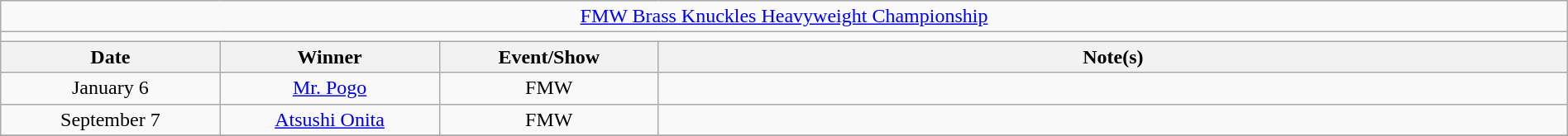<table class="wikitable" style="text-align:center; width:100%;">
<tr>
<td colspan="5"><a href='#'>FMW Brass Knuckles Heavyweight Championship</a></td>
</tr>
<tr>
<td colspan="5"><strong></strong></td>
</tr>
<tr>
<th width="14%">Date</th>
<th width="14%">Winner</th>
<th width="14%">Event/Show</th>
<th width="58%">Note(s)</th>
</tr>
<tr>
<td>January 6</td>
<td><a href='#'>Mr. Pogo</a></td>
<td>FMW</td>
<td align="left"></td>
</tr>
<tr>
<td>September 7</td>
<td><a href='#'>Atsushi Onita</a></td>
<td>FMW</td>
<td align="left"></td>
</tr>
<tr>
</tr>
</table>
